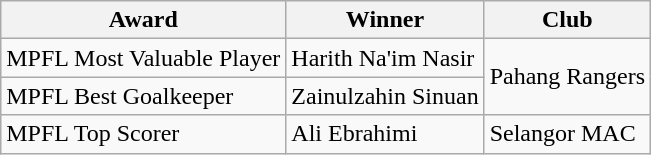<table class="wikitable">
<tr>
<th>Award</th>
<th>Winner</th>
<th>Club</th>
</tr>
<tr>
<td>MPFL Most Valuable Player</td>
<td> Harith Na'im Nasir</td>
<td rowspan="2">Pahang Rangers</td>
</tr>
<tr>
<td>MPFL Best Goalkeeper</td>
<td> Zainulzahin Sinuan</td>
</tr>
<tr>
<td>MPFL Top Scorer</td>
<td> Ali Ebrahimi</td>
<td>Selangor MAC</td>
</tr>
</table>
